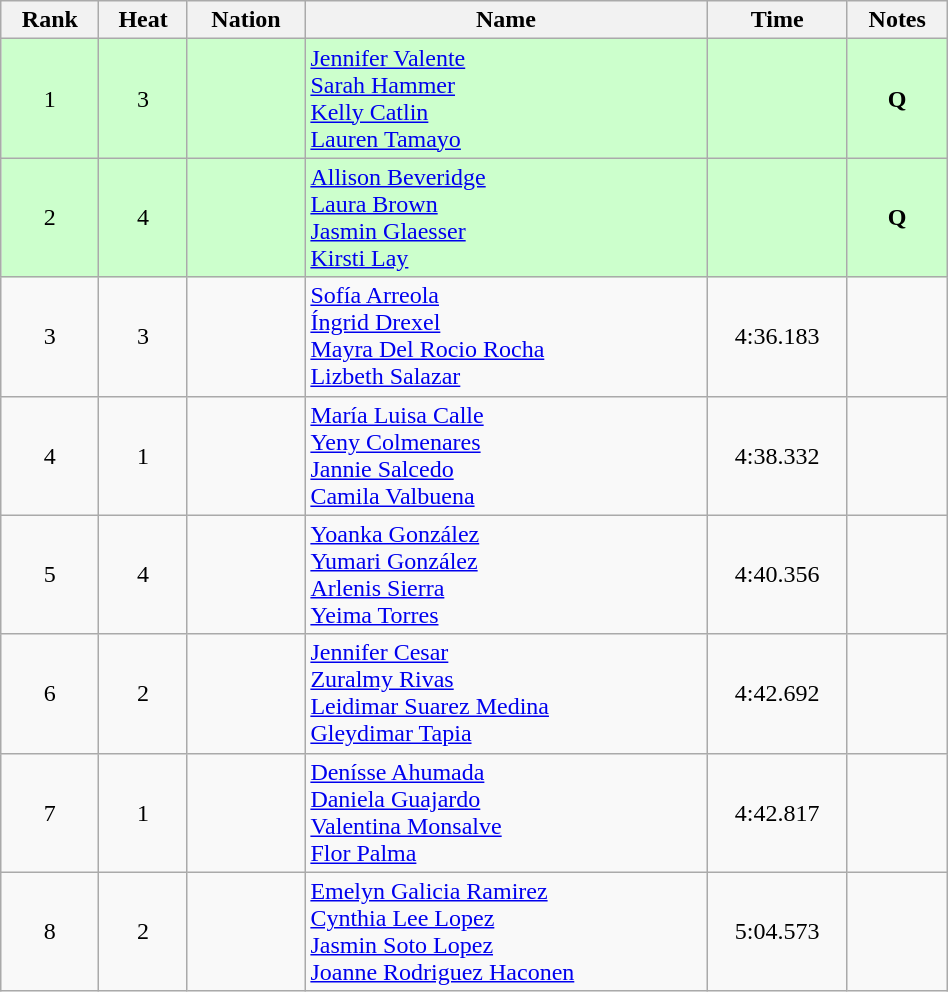<table class="wikitable sortable" style="text-align:center" width=50%>
<tr>
<th>Rank</th>
<th>Heat</th>
<th>Nation</th>
<th>Name</th>
<th>Time</th>
<th>Notes</th>
</tr>
<tr bgcolor=ccffcc>
<td>1</td>
<td>3</td>
<td align=left></td>
<td align=left><a href='#'>Jennifer Valente</a><br><a href='#'>Sarah Hammer</a><br><a href='#'>Kelly Catlin</a><br><a href='#'>Lauren Tamayo</a></td>
<td></td>
<td><strong>Q</strong></td>
</tr>
<tr bgcolor=ccffcc>
<td>2</td>
<td>4</td>
<td align=left></td>
<td align=left><a href='#'>Allison Beveridge</a><br><a href='#'>Laura Brown</a><br><a href='#'>Jasmin Glaesser</a><br><a href='#'>Kirsti Lay</a></td>
<td></td>
<td><strong>Q</strong></td>
</tr>
<tr>
<td>3</td>
<td>3</td>
<td align=left></td>
<td align=left><a href='#'>Sofía Arreola</a><br><a href='#'>Íngrid Drexel</a><br><a href='#'>Mayra Del Rocio Rocha</a><br><a href='#'>Lizbeth Salazar</a></td>
<td>4:36.183</td>
<td></td>
</tr>
<tr>
<td>4</td>
<td>1</td>
<td align=left></td>
<td align=left><a href='#'>María Luisa Calle</a><br><a href='#'>Yeny Colmenares</a><br><a href='#'>Jannie Salcedo</a><br><a href='#'>Camila Valbuena</a></td>
<td>4:38.332</td>
<td></td>
</tr>
<tr>
<td>5</td>
<td>4</td>
<td align=left></td>
<td align=left><a href='#'>Yoanka González</a><br><a href='#'>Yumari González</a><br><a href='#'>Arlenis Sierra</a><br><a href='#'>Yeima Torres</a></td>
<td>4:40.356</td>
<td></td>
</tr>
<tr>
<td>6</td>
<td>2</td>
<td align=left></td>
<td align=left><a href='#'>Jennifer Cesar</a><br><a href='#'>Zuralmy Rivas</a><br><a href='#'>Leidimar Suarez Medina</a><br><a href='#'>Gleydimar Tapia</a></td>
<td>4:42.692</td>
<td></td>
</tr>
<tr>
<td>7</td>
<td>1</td>
<td align=left></td>
<td align=left><a href='#'>Denísse Ahumada</a><br><a href='#'>Daniela Guajardo</a><br><a href='#'>Valentina Monsalve</a><br><a href='#'>Flor Palma</a></td>
<td>4:42.817</td>
<td></td>
</tr>
<tr>
<td>8</td>
<td>2</td>
<td align=left></td>
<td align=left><a href='#'>Emelyn Galicia Ramirez</a><br><a href='#'>Cynthia Lee Lopez</a><br><a href='#'>Jasmin Soto Lopez</a><br><a href='#'>Joanne Rodriguez Haconen</a></td>
<td>5:04.573</td>
<td></td>
</tr>
</table>
